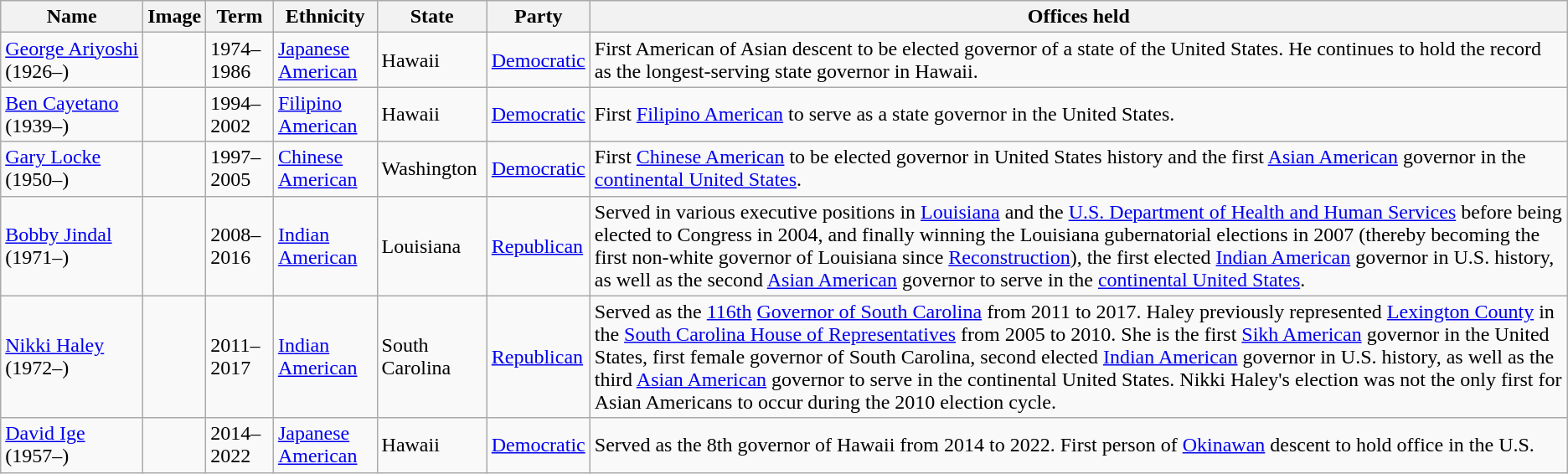<table class="wikitable sortable">
<tr>
<th>Name</th>
<th>Image</th>
<th>Term</th>
<th>Ethnicity</th>
<th>State</th>
<th>Party</th>
<th>Offices held</th>
</tr>
<tr>
<td style="white-space:nowrap;"><a href='#'>George Ariyoshi</a><br>(1926–)</td>
<td></td>
<td>1974–1986</td>
<td><a href='#'>Japanese American</a></td>
<td>Hawaii</td>
<td><a href='#'>Democratic</a></td>
<td>First American of Asian descent to be elected governor of a state of the United States. He continues to hold the record as the longest-serving state governor in Hawaii.</td>
</tr>
<tr>
<td style="white-space:nowrap;"><a href='#'>Ben Cayetano</a><br>(1939–)</td>
<td></td>
<td>1994–2002</td>
<td><a href='#'>Filipino American</a></td>
<td>Hawaii</td>
<td><a href='#'>Democratic</a></td>
<td>First <a href='#'>Filipino American</a> to serve as a state governor in the United States.</td>
</tr>
<tr>
<td style="white-space:nowrap;"><a href='#'>Gary Locke</a><br>(1950–)</td>
<td></td>
<td>1997–2005</td>
<td><a href='#'>Chinese American</a></td>
<td>Washington</td>
<td><a href='#'>Democratic</a></td>
<td>First <a href='#'>Chinese American</a> to be elected governor in United States history and the first <a href='#'>Asian American</a> governor in the <a href='#'>continental United States</a>.</td>
</tr>
<tr>
<td style="white-space:nowrap;"><a href='#'>Bobby Jindal</a><br>(1971–)</td>
<td></td>
<td>2008–2016</td>
<td><a href='#'>Indian American</a></td>
<td>Louisiana</td>
<td><a href='#'>Republican</a></td>
<td>Served in various executive positions in <a href='#'>Louisiana</a> and the <a href='#'>U.S. Department of Health and Human Services</a> before being elected to Congress in 2004, and finally winning the Louisiana gubernatorial elections in 2007 (thereby becoming the first non-white governor of Louisiana since <a href='#'>Reconstruction</a>), the first elected <a href='#'>Indian American</a> governor in U.S. history, as well as the second <a href='#'>Asian American</a> governor to serve in the <a href='#'>continental United States</a>.</td>
</tr>
<tr>
<td style="white-space:nowrap;"><a href='#'>Nikki Haley</a><br>(1972–)</td>
<td></td>
<td>2011–2017</td>
<td><a href='#'>Indian American</a></td>
<td>South Carolina</td>
<td><a href='#'>Republican</a></td>
<td>Served as the <a href='#'>116th</a> <a href='#'>Governor of South Carolina</a> from 2011 to 2017. Haley previously represented <a href='#'>Lexington County</a> in the <a href='#'>South Carolina House of Representatives</a> from 2005 to 2010. She is the first <a href='#'>Sikh American</a> governor in the United States, first female governor of South Carolina, second elected <a href='#'>Indian American</a> governor in U.S. history, as well as the third <a href='#'>Asian American</a> governor to serve in the continental United States. Nikki Haley's election was not the only first for Asian Americans to occur during the 2010 election cycle.</td>
</tr>
<tr>
<td style="white-space:nowrap;"><a href='#'>David Ige</a><br>(1957–)</td>
<td></td>
<td>2014–2022</td>
<td><a href='#'>Japanese American</a></td>
<td>Hawaii</td>
<td><a href='#'>Democratic</a></td>
<td>Served as the 8th governor of Hawaii from 2014 to 2022. First person of <a href='#'>Okinawan</a> descent to hold office in the U.S.</td>
</tr>
</table>
